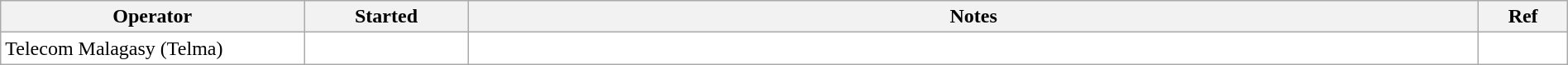<table class="wikitable" style="background: #FFFFFF; width: 100%; white-space: normal;">
<tr>
<th scope="col" width="100px">Operator</th>
<th scope="col" width="20px">Started</th>
<th scope="col" width="350px">Notes</th>
<th scope="col" width="20px">Ref</th>
</tr>
<tr>
<td>Telecom Malagasy (Telma)</td>
<td></td>
<td></td>
<td></td>
</tr>
</table>
